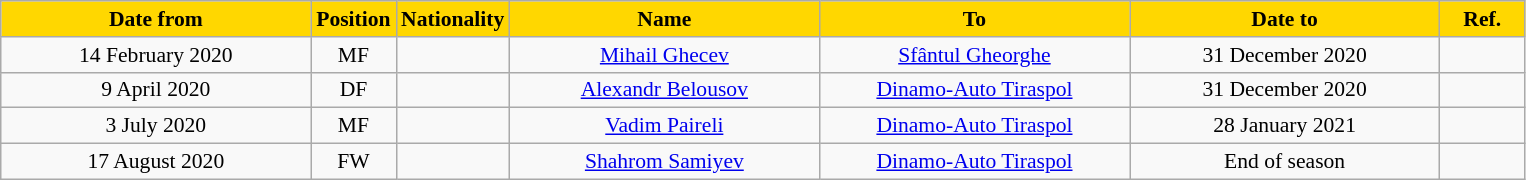<table class="wikitable" style="text-align:center; font-size:90%; ">
<tr>
<th style="background:gold; color:black; width:200px;">Date from</th>
<th style="background:gold; color:black; width:50px;">Position</th>
<th style="background:gold; color:black; width:50px;">Nationality</th>
<th style="background:gold; color:black; width:200px;">Name</th>
<th style="background:gold; color:black; width:200px;">To</th>
<th style="background:gold; color:black; width:200px;">Date to</th>
<th style="background:gold; color:black; width:50px;">Ref.</th>
</tr>
<tr>
<td>14 February 2020</td>
<td>MF</td>
<td></td>
<td><a href='#'>Mihail Ghecev</a></td>
<td><a href='#'>Sfântul Gheorghe</a></td>
<td>31 December 2020</td>
<td></td>
</tr>
<tr>
<td>9 April 2020</td>
<td>DF</td>
<td></td>
<td><a href='#'>Alexandr Belousov</a></td>
<td><a href='#'>Dinamo-Auto Tiraspol</a></td>
<td>31 December 2020</td>
<td></td>
</tr>
<tr>
<td>3 July 2020</td>
<td>MF</td>
<td></td>
<td><a href='#'>Vadim Paireli</a></td>
<td><a href='#'>Dinamo-Auto Tiraspol</a></td>
<td>28 January 2021</td>
<td></td>
</tr>
<tr>
<td>17 August 2020</td>
<td>FW</td>
<td></td>
<td><a href='#'>Shahrom Samiyev</a></td>
<td><a href='#'>Dinamo-Auto Tiraspol</a></td>
<td>End of season</td>
<td></td>
</tr>
</table>
